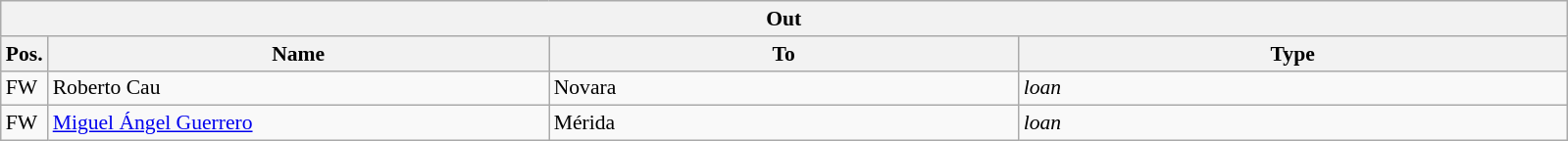<table class="wikitable" style="font-size:90%;">
<tr>
<th colspan="4">Out</th>
</tr>
<tr>
<th width=3%>Pos.</th>
<th width=32%>Name</th>
<th width=30%>To</th>
<th width=35%>Type</th>
</tr>
<tr>
<td>FW</td>
<td>Roberto Cau</td>
<td>Novara</td>
<td><em>loan</em></td>
</tr>
<tr>
<td>FW</td>
<td><a href='#'>Miguel Ángel Guerrero</a></td>
<td>Mérida</td>
<td><em>loan</em></td>
</tr>
</table>
